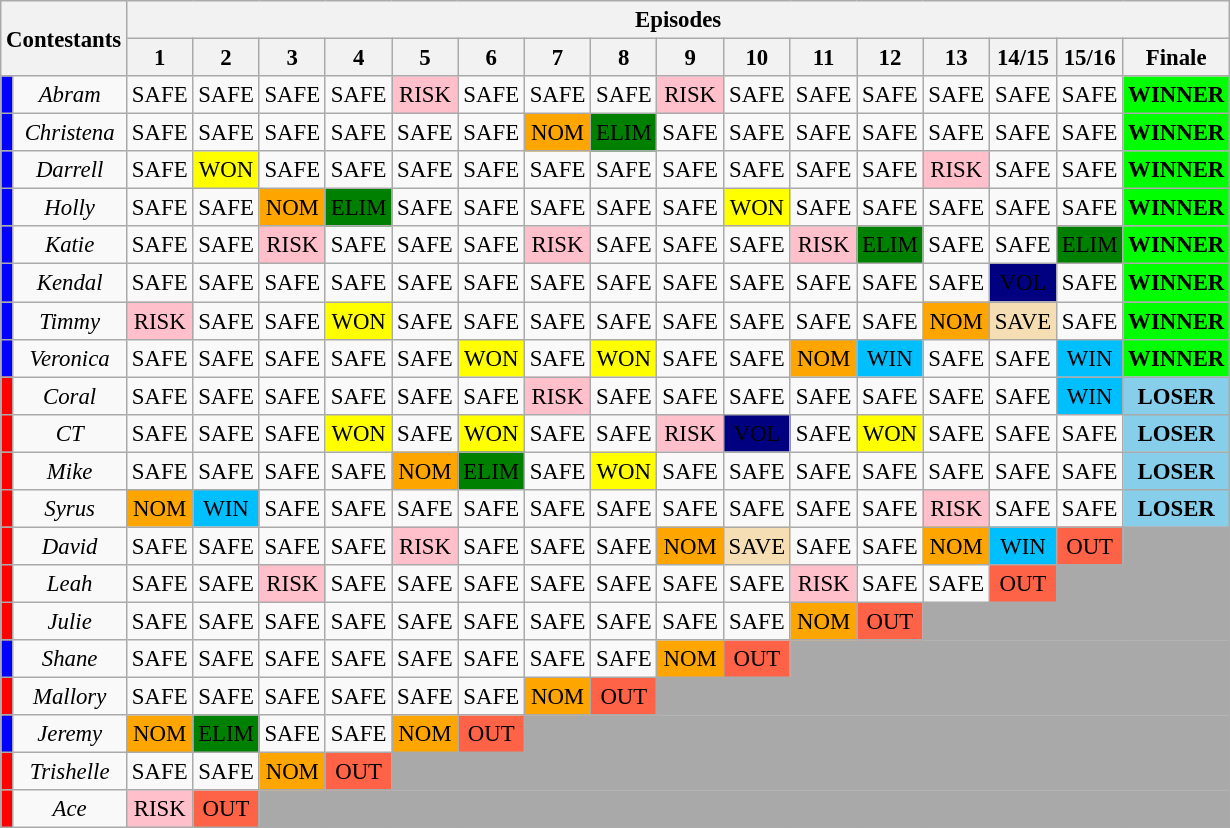<table class="wikitable" style="text-align:center; font-size:95%; white-space:nowrap;">
<tr>
<th rowspan=2 colspan=2>Contestants</th>
<th colspan=16>Episodes</th>
</tr>
<tr>
<th>1</th>
<th>2</th>
<th>3</th>
<th>4</th>
<th>5</th>
<th>6</th>
<th>7</th>
<th>8</th>
<th>9</th>
<th>10</th>
<th>11</th>
<th>12</th>
<th>13</th>
<th>14/15</th>
<th>15/16</th>
<th>Finale</th>
</tr>
<tr>
<td bgcolor="blue"></td>
<td><em>Abram</em></td>
<td>SAFE</td>
<td>SAFE</td>
<td>SAFE</td>
<td>SAFE</td>
<td bgcolor="pink">RISK</td>
<td>SAFE</td>
<td>SAFE</td>
<td>SAFE</td>
<td bgcolor="pink">RISK</td>
<td>SAFE</td>
<td>SAFE</td>
<td>SAFE</td>
<td>SAFE</td>
<td>SAFE</td>
<td>SAFE</td>
<td bgcolor="lime"><strong>WINNER</strong></td>
</tr>
<tr>
<td bgcolor="blue"></td>
<td><em>Christena</em></td>
<td>SAFE</td>
<td>SAFE</td>
<td>SAFE</td>
<td>SAFE</td>
<td>SAFE</td>
<td>SAFE</td>
<td bgcolor="orange">NOM</td>
<td bgcolor="green"><span>ELIM</span></td>
<td>SAFE</td>
<td>SAFE</td>
<td>SAFE</td>
<td>SAFE</td>
<td>SAFE</td>
<td>SAFE</td>
<td>SAFE</td>
<td bgcolor="lime"><strong>WINNER</strong></td>
</tr>
<tr>
<td bgcolor="blue"></td>
<td><em>Darrell</em></td>
<td>SAFE</td>
<td bgcolor="yellow">WON</td>
<td>SAFE</td>
<td>SAFE</td>
<td>SAFE</td>
<td>SAFE</td>
<td>SAFE</td>
<td>SAFE</td>
<td>SAFE</td>
<td>SAFE</td>
<td>SAFE</td>
<td>SAFE</td>
<td bgcolor="pink">RISK</td>
<td>SAFE</td>
<td>SAFE</td>
<td bgcolor="lime"><strong>WINNER</strong></td>
</tr>
<tr>
<td bgcolor="blue"></td>
<td><em>Holly</em></td>
<td>SAFE</td>
<td>SAFE</td>
<td bgcolor="orange">NOM</td>
<td bgcolor="green"><span>ELIM</span></td>
<td>SAFE</td>
<td>SAFE</td>
<td>SAFE</td>
<td>SAFE</td>
<td>SAFE</td>
<td bgcolor="yellow">WON</td>
<td>SAFE</td>
<td>SAFE</td>
<td>SAFE</td>
<td>SAFE</td>
<td>SAFE</td>
<td bgcolor="lime"><strong>WINNER</strong></td>
</tr>
<tr>
<td bgcolor="blue"></td>
<td><em>Katie</em></td>
<td>SAFE</td>
<td>SAFE</td>
<td bgcolor="pink">RISK</td>
<td>SAFE</td>
<td>SAFE</td>
<td>SAFE</td>
<td bgcolor="pink">RISK</td>
<td>SAFE</td>
<td>SAFE</td>
<td>SAFE</td>
<td bgcolor="pink">RISK</td>
<td bgcolor="green"><span>ELIM</span></td>
<td>SAFE</td>
<td>SAFE</td>
<td bgcolor="green"><span>ELIM</span></td>
<td bgcolor="lime"><strong>WINNER</strong></td>
</tr>
<tr>
<td bgcolor="blue"></td>
<td><em>Kendal</em></td>
<td>SAFE</td>
<td>SAFE</td>
<td>SAFE</td>
<td>SAFE</td>
<td>SAFE</td>
<td>SAFE</td>
<td>SAFE</td>
<td>SAFE</td>
<td>SAFE</td>
<td>SAFE</td>
<td>SAFE</td>
<td>SAFE</td>
<td>SAFE</td>
<td bgcolor="navy"><span>VOL</span></td>
<td>SAFE</td>
<td bgcolor="lime"><strong>WINNER</strong></td>
</tr>
<tr>
<td bgcolor="blue"></td>
<td><em>Timmy</em></td>
<td bgcolor="pink">RISK</td>
<td>SAFE</td>
<td>SAFE</td>
<td bgcolor="yellow">WON</td>
<td>SAFE</td>
<td>SAFE</td>
<td>SAFE</td>
<td>SAFE</td>
<td>SAFE</td>
<td>SAFE</td>
<td>SAFE</td>
<td>SAFE</td>
<td bgcolor="orange">NOM</td>
<td bgcolor="wheat">SAVE</td>
<td>SAFE</td>
<td bgcolor="lime"><strong>WINNER</strong></td>
</tr>
<tr>
<td bgcolor="blue"></td>
<td><em>Veronica</em></td>
<td>SAFE</td>
<td>SAFE</td>
<td>SAFE</td>
<td>SAFE</td>
<td>SAFE</td>
<td bgcolor="yellow">WON</td>
<td>SAFE</td>
<td bgcolor="yellow">WON</td>
<td>SAFE</td>
<td>SAFE</td>
<td bgcolor="orange">NOM</td>
<td bgcolor="deepskyblue">WIN</td>
<td>SAFE</td>
<td>SAFE</td>
<td bgcolor="deepskyblue">WIN</td>
<td bgcolor="lime"><strong>WINNER</strong></td>
</tr>
<tr>
<td bgcolor="red"></td>
<td><em>Coral</em></td>
<td>SAFE</td>
<td>SAFE</td>
<td>SAFE</td>
<td>SAFE</td>
<td>SAFE</td>
<td>SAFE</td>
<td bgcolor="pink">RISK</td>
<td>SAFE</td>
<td>SAFE</td>
<td>SAFE</td>
<td>SAFE</td>
<td>SAFE</td>
<td>SAFE</td>
<td>SAFE</td>
<td bgcolor="deepskyblue">WIN</td>
<td bgcolor="skyblue"><strong>LOSER</strong></td>
</tr>
<tr>
<td bgcolor="red"></td>
<td><em>CT</em></td>
<td>SAFE</td>
<td>SAFE</td>
<td>SAFE</td>
<td bgcolor="yellow">WON</td>
<td>SAFE</td>
<td bgcolor="yellow">WON</td>
<td>SAFE</td>
<td>SAFE</td>
<td bgcolor="pink">RISK</td>
<td bgcolor="navy"><span>VOL</span></td>
<td>SAFE</td>
<td bgcolor="yellow">WON</td>
<td>SAFE</td>
<td>SAFE</td>
<td>SAFE</td>
<td bgcolor="skyblue"><strong>LOSER</strong></td>
</tr>
<tr>
<td bgcolor="red"></td>
<td><em>Mike</em></td>
<td>SAFE</td>
<td>SAFE</td>
<td>SAFE</td>
<td>SAFE</td>
<td bgcolor="orange">NOM</td>
<td bgcolor="green"><span>ELIM</span></td>
<td>SAFE</td>
<td bgcolor="yellow">WON</td>
<td>SAFE</td>
<td>SAFE</td>
<td>SAFE</td>
<td>SAFE</td>
<td>SAFE</td>
<td>SAFE</td>
<td>SAFE</td>
<td bgcolor="skyblue"><strong>LOSER</strong></td>
</tr>
<tr>
<td bgcolor="red"></td>
<td><em>Syrus</em></td>
<td bgcolor="orange">NOM</td>
<td bgcolor="deepskyblue">WIN</td>
<td>SAFE</td>
<td>SAFE</td>
<td>SAFE</td>
<td>SAFE</td>
<td>SAFE</td>
<td>SAFE</td>
<td>SAFE</td>
<td>SAFE</td>
<td>SAFE</td>
<td>SAFE</td>
<td bgcolor="pink">RISK</td>
<td>SAFE</td>
<td>SAFE</td>
<td bgcolor="skyblue"><strong>LOSER</strong></td>
</tr>
<tr>
<td bgcolor="red"></td>
<td><em>David</em></td>
<td>SAFE</td>
<td>SAFE</td>
<td>SAFE</td>
<td>SAFE</td>
<td bgcolor="pink">RISK</td>
<td>SAFE</td>
<td>SAFE</td>
<td>SAFE</td>
<td bgcolor="orange">NOM</td>
<td bgcolor="wheat">SAVE</td>
<td>SAFE</td>
<td>SAFE</td>
<td bgcolor="orange">NOM</td>
<td bgcolor="deepskyblue">WIN</td>
<td bgcolor="tomato">OUT</td>
<td bgcolor="darkgray"></td>
</tr>
<tr>
<td bgcolor="red"></td>
<td><em>Leah</em></td>
<td>SAFE</td>
<td>SAFE</td>
<td bgcolor="pink">RISK</td>
<td>SAFE</td>
<td>SAFE</td>
<td>SAFE</td>
<td>SAFE</td>
<td>SAFE</td>
<td>SAFE</td>
<td>SAFE</td>
<td bgcolor="pink">RISK</td>
<td>SAFE</td>
<td>SAFE</td>
<td bgcolor="tomato">OUT</td>
<td bgcolor="darkgray" colspan=2></td>
</tr>
<tr>
<td bgcolor="red"></td>
<td><em>Julie</em></td>
<td>SAFE</td>
<td>SAFE</td>
<td>SAFE</td>
<td>SAFE</td>
<td>SAFE</td>
<td>SAFE</td>
<td>SAFE</td>
<td>SAFE</td>
<td>SAFE</td>
<td>SAFE</td>
<td bgcolor="orange">NOM</td>
<td bgcolor="tomato">OUT</td>
<td bgcolor="darkgray" colspan=4></td>
</tr>
<tr>
<td bgcolor="blue"></td>
<td><em>Shane</em></td>
<td>SAFE</td>
<td>SAFE</td>
<td>SAFE</td>
<td>SAFE</td>
<td>SAFE</td>
<td>SAFE</td>
<td>SAFE</td>
<td>SAFE</td>
<td bgcolor="orange">NOM</td>
<td bgcolor="tomato">OUT</td>
<td bgcolor="darkgray" colspan=6></td>
</tr>
<tr>
<td bgcolor="red"></td>
<td><em>Mallory</em></td>
<td>SAFE</td>
<td>SAFE</td>
<td>SAFE</td>
<td>SAFE</td>
<td>SAFE</td>
<td>SAFE</td>
<td bgcolor="orange">NOM</td>
<td bgcolor="tomato">OUT</td>
<td bgcolor="darkgray" colspan=8></td>
</tr>
<tr>
<td bgcolor="blue"></td>
<td><em>Jeremy</em></td>
<td bgcolor="orange">NOM</td>
<td bgcolor="green"><span>ELIM</span></td>
<td>SAFE</td>
<td>SAFE</td>
<td bgcolor="orange">NOM</td>
<td bgcolor="tomato">OUT</td>
<td bgcolor="darkgray" colspan=10></td>
</tr>
<tr>
<td bgcolor="red"></td>
<td><em>Trishelle</em></td>
<td>SAFE</td>
<td>SAFE</td>
<td bgcolor="orange">NOM</td>
<td bgcolor="tomato">OUT</td>
<td bgcolor="darkgray" colspan=12></td>
</tr>
<tr>
<td bgcolor="red"></td>
<td><em>Ace</em></td>
<td bgcolor="pink">RISK</td>
<td bgcolor="tomato">OUT</td>
<td bgcolor="darkgray" colspan=14></td>
</tr>
</table>
